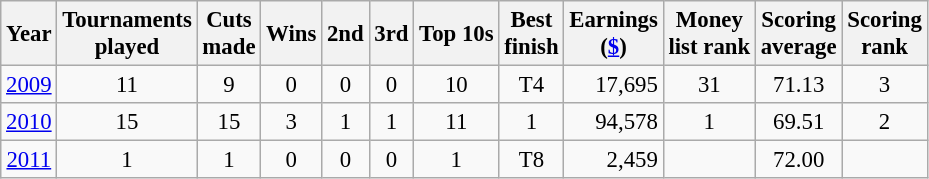<table class="wikitable" style="text-align:center; font-size: 95%;">
<tr>
<th>Year</th>
<th>Tournaments <br>played</th>
<th>Cuts <br>made</th>
<th>Wins</th>
<th>2nd</th>
<th>3rd</th>
<th>Top 10s</th>
<th>Best <br>finish</th>
<th>Earnings<br>(<a href='#'>$</a>)</th>
<th>Money <br>list rank</th>
<th>Scoring<br>average</th>
<th>Scoring<br>rank</th>
</tr>
<tr>
<td><a href='#'>2009</a></td>
<td>11</td>
<td>9</td>
<td>0</td>
<td>0</td>
<td>0</td>
<td>10</td>
<td>T4</td>
<td align=right>17,695</td>
<td>31</td>
<td>71.13</td>
<td>3</td>
</tr>
<tr>
<td><a href='#'>2010</a></td>
<td>15</td>
<td>15</td>
<td>3</td>
<td>1</td>
<td>1</td>
<td>11</td>
<td>1</td>
<td align=right>94,578</td>
<td>1</td>
<td>69.51</td>
<td>2</td>
</tr>
<tr>
<td><a href='#'>2011</a></td>
<td>1</td>
<td>1</td>
<td>0</td>
<td>0</td>
<td>0</td>
<td>1</td>
<td>T8</td>
<td align=right>2,459</td>
<td></td>
<td>72.00</td>
<td></td>
</tr>
</table>
